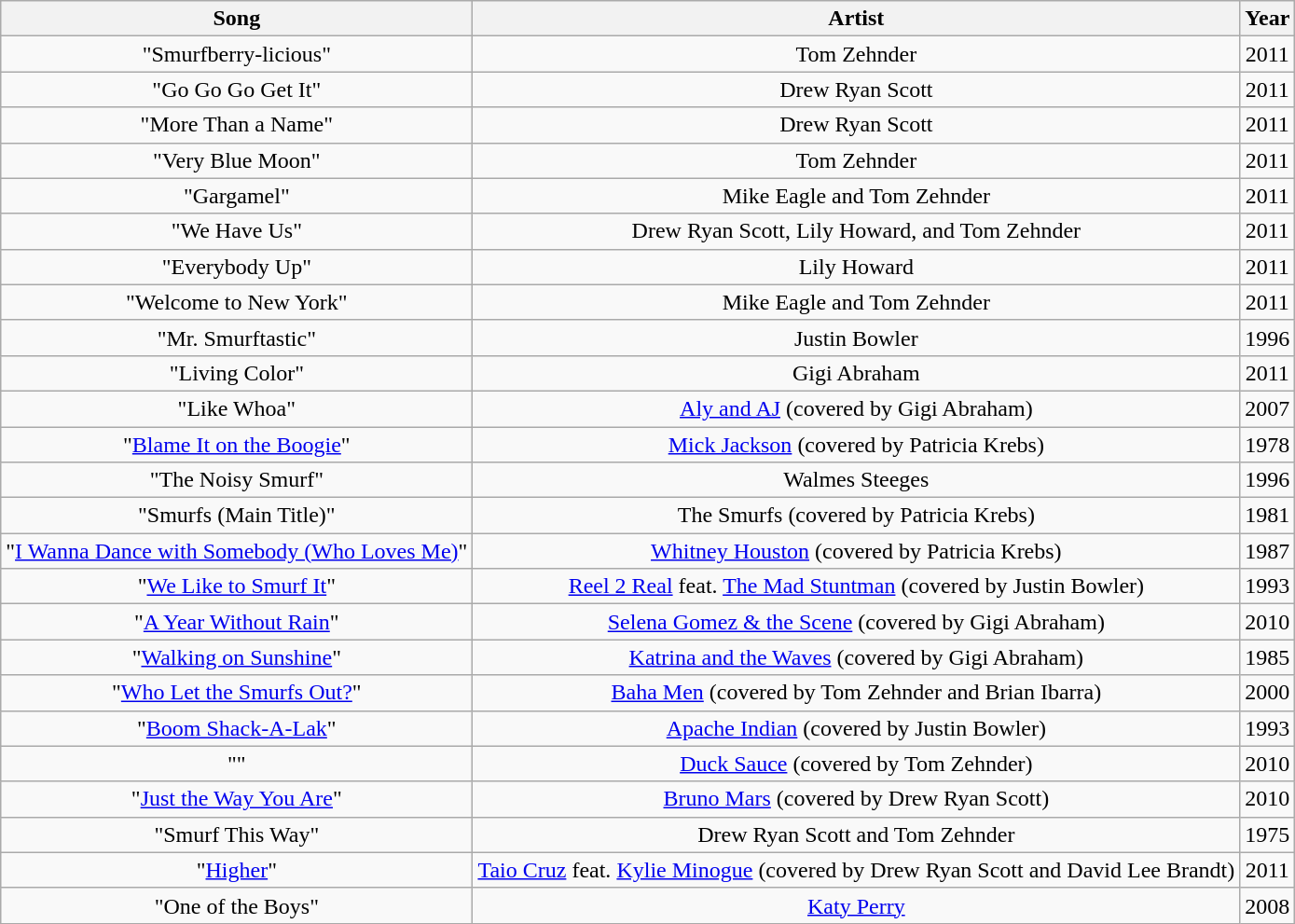<table class="wikitable sortable" style="text-align: center">
<tr>
<th scope="col">Song</th>
<th scope="col">Artist</th>
<th scope="col">Year</th>
</tr>
<tr>
<td>"Smurfberry-licious"</td>
<td>Tom Zehnder</td>
<td>2011</td>
</tr>
<tr>
<td>"Go Go Go Get It"</td>
<td>Drew Ryan Scott</td>
<td>2011</td>
</tr>
<tr>
<td>"More Than a Name"</td>
<td>Drew Ryan Scott</td>
<td>2011</td>
</tr>
<tr>
<td>"Very Blue Moon"</td>
<td>Tom Zehnder</td>
<td>2011</td>
</tr>
<tr>
<td>"Gargamel"</td>
<td>Mike Eagle and Tom Zehnder</td>
<td>2011</td>
</tr>
<tr>
<td>"We Have Us"</td>
<td>Drew Ryan Scott, Lily Howard, and Tom Zehnder</td>
<td>2011</td>
</tr>
<tr>
<td>"Everybody Up"</td>
<td>Lily Howard</td>
<td>2011</td>
</tr>
<tr>
<td>"Welcome to New York"</td>
<td>Mike Eagle and Tom Zehnder</td>
<td>2011</td>
</tr>
<tr>
<td>"Mr. Smurftastic"</td>
<td>Justin Bowler</td>
<td>1996</td>
</tr>
<tr>
<td>"Living Color"</td>
<td>Gigi Abraham</td>
<td>2011</td>
</tr>
<tr>
<td>"Like Whoa"</td>
<td><a href='#'>Aly and AJ</a> (covered by Gigi Abraham)</td>
<td>2007</td>
</tr>
<tr>
<td>"<a href='#'>Blame It on the Boogie</a>"</td>
<td><a href='#'>Mick Jackson</a> (covered by Patricia Krebs)</td>
<td>1978</td>
</tr>
<tr>
<td>"The Noisy Smurf"</td>
<td>Walmes Steeges</td>
<td>1996</td>
</tr>
<tr>
<td>"Smurfs (Main Title)"</td>
<td>The Smurfs (covered by Patricia Krebs)</td>
<td>1981</td>
</tr>
<tr>
<td>"<a href='#'>I Wanna Dance with Somebody (Who Loves Me)</a>"</td>
<td><a href='#'>Whitney Houston</a> (covered by Patricia Krebs)</td>
<td>1987</td>
</tr>
<tr>
<td>"<a href='#'>We Like to Smurf It</a>"</td>
<td><a href='#'>Reel 2 Real</a> feat. <a href='#'>The Mad Stuntman</a> (covered by Justin Bowler)</td>
<td>1993</td>
</tr>
<tr>
<td>"<a href='#'>A Year Without Rain</a>"</td>
<td><a href='#'>Selena Gomez & the Scene</a> (covered by Gigi Abraham)</td>
<td>2010</td>
</tr>
<tr>
<td>"<a href='#'>Walking on Sunshine</a>"</td>
<td><a href='#'>Katrina and the Waves</a> (covered by Gigi Abraham)</td>
<td>1985</td>
</tr>
<tr>
<td>"<a href='#'>Who Let the Smurfs Out?</a>"</td>
<td><a href='#'>Baha Men</a> (covered by Tom Zehnder and Brian Ibarra)</td>
<td>2000</td>
</tr>
<tr>
<td>"<a href='#'>Boom Shack-A-Lak</a>"</td>
<td><a href='#'>Apache Indian</a> (covered by Justin Bowler)</td>
<td>1993</td>
</tr>
<tr>
<td>"<a href='#'></a>"</td>
<td><a href='#'>Duck Sauce</a> (covered by Tom Zehnder)</td>
<td>2010</td>
</tr>
<tr>
<td>"<a href='#'>Just the Way You Are</a>"</td>
<td><a href='#'>Bruno Mars</a> (covered by Drew Ryan Scott)</td>
<td>2010</td>
</tr>
<tr>
<td>"Smurf This Way"</td>
<td>Drew Ryan Scott and Tom Zehnder</td>
<td>1975</td>
</tr>
<tr>
<td>"<a href='#'>Higher</a>"</td>
<td><a href='#'>Taio Cruz</a> feat. <a href='#'>Kylie Minogue</a> (covered by Drew Ryan Scott and David Lee Brandt)</td>
<td>2011</td>
</tr>
<tr>
<td>"One of the Boys"</td>
<td><a href='#'>Katy Perry</a></td>
<td>2008</td>
</tr>
</table>
